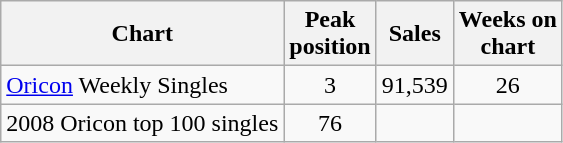<table class="wikitable">
<tr>
<th>Chart</th>
<th>Peak<br>position</th>
<th>Sales</th>
<th>Weeks on<br>chart</th>
</tr>
<tr>
<td><a href='#'>Oricon</a> Weekly Singles</td>
<td align="center">3</td>
<td align="center">91,539</td>
<td align="center">26</td>
</tr>
<tr>
<td>2008 Oricon top 100 singles</td>
<td align="center">76</td>
<td></td>
<td></td>
</tr>
</table>
